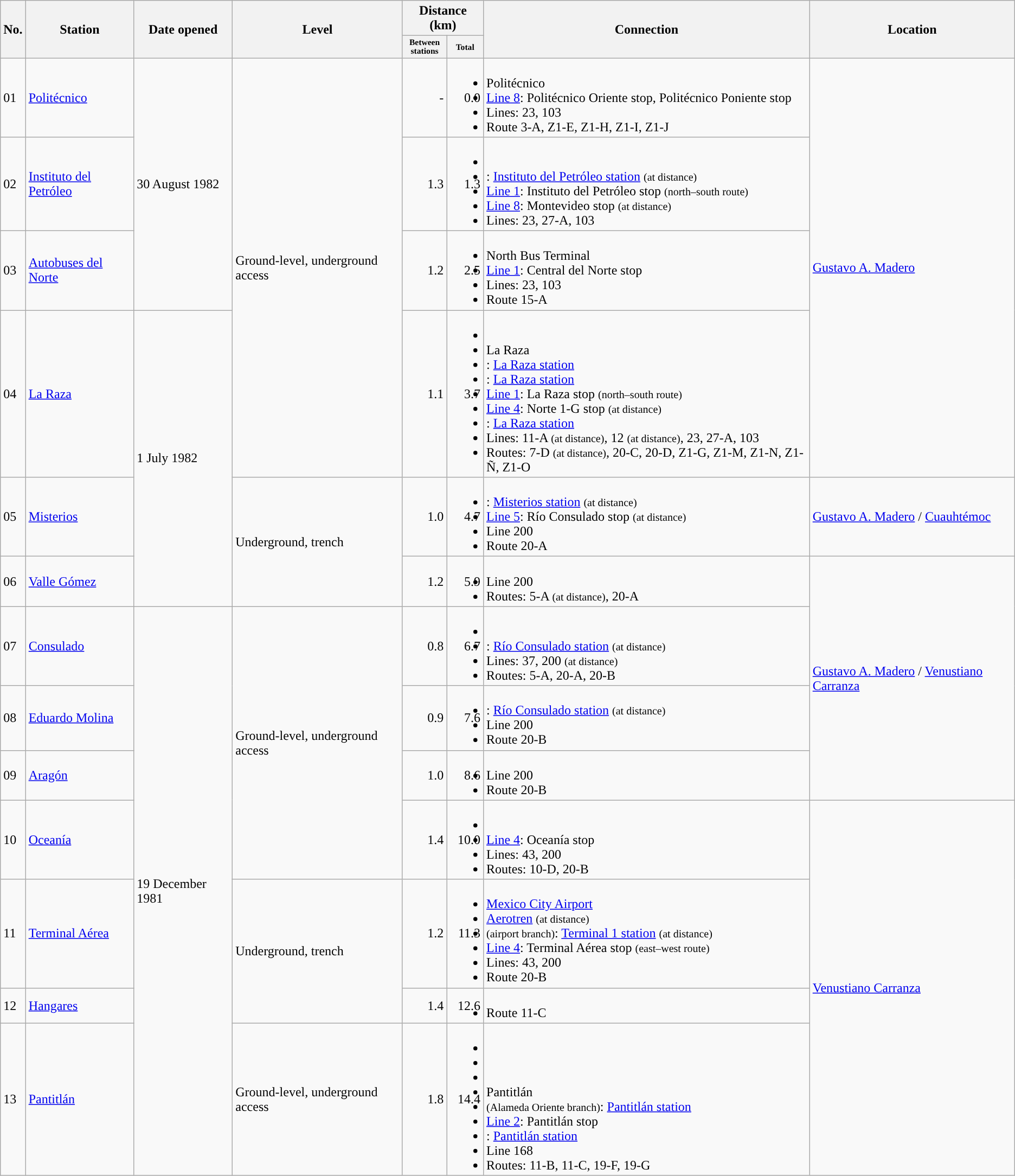<table class="wikitable" rules="all">
<tr>
<th rowspan="2">No.</th>
<th rowspan="2">Station</th>
<th rowspan="2">Date opened</th>
<th rowspan="2">Level</th>
<th colspan="2">Distance (km)</th>
<th rowspan="2">Connection</th>
<th rowspan="2">Location</th>
</tr>
<tr>
<th style="font-size: 65%;">Between<br>stations</th>
<th style="font-size: 65%;">Total</th>
</tr>
<tr>
<td style="background: #">01</td>
<td><a href='#'>Politécnico</a> </td>
<td rowspan="3">30 August 1982</td>
<td rowspan="4">Ground-level, underground access</td>
<td style="text-align:right;">-</td>
<td style="text-align:right;">0.0</td>
<td><br><li> Politécnico</li>
<li>  <a href='#'>Line 8</a>: Politécnico Oriente stop, Politécnico Poniente stop</li>
<li> Lines: 23, 103
</li>
<li> Route 3-A, Z1-E, Z1-H, Z1-I, Z1-J
</li></td>
<td rowspan="4"><a href='#'>Gustavo A. Madero</a></td>
</tr>
<tr>
<td style="background: #">02</td>
<td><a href='#'>Instituto del Petróleo</a></td>
<td style="text-align:right;">1.3</td>
<td style="text-align:right;">1.3</td>
<td><br><li> </li>
<li> : <a href='#'>Instituto del Petróleo station</a> <small>(at distance)</small></li>
<li>  <a href='#'>Line 1</a>: Instituto del Petróleo stop <small>(north–south route)</small></li>
<li>  <a href='#'>Line 8</a>: Montevideo stop <small>(at distance)</small>
</li>
<li> Lines: 23, 27-A, 103
</li></td>
</tr>
<tr>
<td style="background: #">03</td>
<td><a href='#'>Autobuses del Norte</a> </td>
<td style="text-align:right;">1.2</td>
<td style="text-align:right;">2.5</td>
<td><br><li> North Bus Terminal</li>
<li>  <a href='#'>Line 1</a>: Central del Norte stop</li>
<li> Lines: 23, 103
</li>
<li> Route 15-A</li></td>
</tr>
<tr>
<td style="background: #">04</td>
<td><a href='#'>La Raza</a> </td>
<td rowspan="3">1 July 1982</td>
<td style="text-align:right;">1.1</td>
<td style="text-align:right;">3.7</td>
<td><br><li> </li>
<li> La Raza</li>
<li> : <a href='#'>La Raza station</a></li>
<li> : <a href='#'>La Raza station</a></li>
<li>  <a href='#'>Line 1</a>: La Raza stop <small>(north–south route)</small></li>
<li>  <a href='#'>Line 4</a>: Norte 1-G stop <small>(at distance)</small>
</li>
<li> : <a href='#'>La Raza station</a> 
</li>
<li> Lines: 11-A <small>(at distance)</small>, 12 <small>(at distance)</small>, 23, 27-A, 103</li>
<li> Routes: 7-D <small>(at distance)</small>, 20-C, 20-D, Z1-G, Z1-M, Z1-N, Z1-Ñ, Z1-O</li></td>
</tr>
<tr>
<td style="background: #">05</td>
<td><a href='#'>Misterios</a></td>
<td rowspan="2">Underground, trench</td>
<td style="text-align:right;">1.0</td>
<td style="text-align:right;">4.7</td>
<td><br><li> : <a href='#'>Misterios station</a> <small>(at distance)</small></li>
<li>  <a href='#'>Line 5</a>: Río Consulado stop <small>(at distance)</small></li>
<li> Line 200
</li>
<li> Route 20-A</li></td>
<td><a href='#'>Gustavo A. Madero</a> / <a href='#'>Cuauhtémoc</a></td>
</tr>
<tr>
<td style="background: #">06</td>
<td><a href='#'>Valle Gómez</a></td>
<td style="text-align:right;">1.2</td>
<td style="text-align:right;">5.9</td>
<td><br><li> Line 200</li>
<li> Routes: 5-A <small>(at distance)</small>, 20-A</td>
<td rowspan="4"><a href='#'>Gustavo A. Madero</a> / <a href='#'>Venustiano Carranza</a></td>
</tr>
<tr>
<td style="background: #">07</td>
<td><a href='#'>Consulado</a></td>
<td rowspan="7">19 December 1981</td>
<td rowspan="4">Ground-level, underground access</td>
<td style="text-align:right;">0.8</td>
<td style="text-align:right;">6.7</td>
<td><br><li> </li>
<li> : <a href='#'>Río Consulado station</a> <small>(at distance)</small></li>
<li> Lines: 37, 200 <small>(at distance)</small></li>
<li> Routes: 5-A, 20-A, 20-B</td>
</tr>
<tr>
<td style="background: #">08</td>
<td><a href='#'>Eduardo Molina</a></td>
<td style="text-align:right;">0.9</td>
<td style="text-align:right;">7.6</td>
<td><br><li> : <a href='#'>Río Consulado station</a> <small>(at distance)</small></li>
<li> Line 200</li>
<li> Route 20-B</td>
</tr>
<tr>
<td style="background: #">09</td>
<td><a href='#'>Aragón</a></td>
<td style="text-align:right;">1.0</td>
<td style="text-align:right;">8.6</td>
<td><br><li> Line 200</li>
<li> Route 20-B</td>
</tr>
<tr>
<td style="background: #">10</td>
<td><a href='#'>Oceanía</a> </td>
<td style="text-align:right;">1.4</td>
<td style="text-align:right;">10.0</td>
<td><br><li> </li>
<li>  <a href='#'>Line 4</a>: Oceanía stop</li>
<li> Lines: 43, 200</li>
<li> Routes: 10-D, 20-B</li></td>
<td rowspan="4"><a href='#'>Venustiano Carranza</a></td>
</tr>
<tr>
<td style="background: #">11</td>
<td><a href='#'>Terminal Aérea</a></td>
<td rowspan="2">Underground, trench</td>
<td style="text-align:right;">1.2</td>
<td style="text-align:right;">11.3</td>
<td><br><li>  <a href='#'>Mexico City Airport</a></li>
<li>  <a href='#'>Aerotren</a> <small>(at distance)</small></li>
<li>  <small>(airport branch)</small>: <a href='#'>Terminal 1 station</a> <small>(at distance)</small></li>
<li>  <a href='#'>Line 4</a>: Terminal Aérea stop <small>(east–west route)</small></li>
<li> Lines: 43, 200</li>
<li> Route 20-B</li></td>
</tr>
<tr>
<td style="background: #">12</td>
<td><a href='#'>Hangares</a></td>
<td style="text-align:right;">1.4</td>
<td style="text-align:right;">12.6</td>
<td><br><li> Route 11-C</td>
</tr>
<tr>
<td style="background: #">13</td>
<td><a href='#'>Pantitlán</a> </td>
<td>Ground-level, underground access</td>
<td style="text-align:right;">1.8</td>
<td style="text-align:right;">14.4</td>
<td><br><li> </li>
<li> </li>
<li> </li>
<li> Pantitlán</li>
<li>  <small>(Alameda Oriente branch)</small>: <a href='#'>Pantitlán station</a></li>
<li>  <a href='#'>Line 2</a>: Pantitlán stop</li>
<li> : <a href='#'>Pantitlán station</a></li>
<li> Line 168</li>
<li> Routes: 11-B, 11-C, 19-F, 19-G</li></td>
</tr>
</table>
